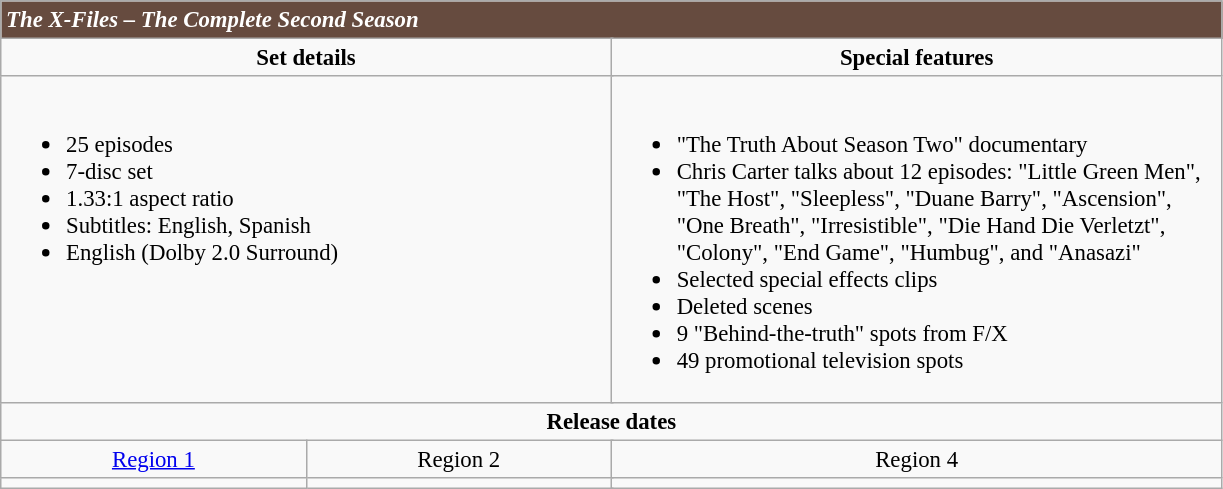<table class="wikitable" style="font-size: 95%;">
<tr style="background:#664B3F; color:#FFFFFF;">
<td colspan="8"><strong><em>The X-Files – The Complete Second Season</em></strong></td>
</tr>
<tr valign="top">
<td align="center" width="400" colspan="4"><strong>Set details</strong></td>
<td width="400" align="center" colspan="4"><strong>Special features</strong></td>
</tr>
<tr valign="top">
<td colspan="4" align="left" width="400"><br><ul><li>25 episodes</li><li>7-disc set</li><li>1.33:1 aspect ratio</li><li>Subtitles: English, Spanish</li><li>English (Dolby 2.0 Surround)</li></ul></td>
<td colspan="4" align="left" width="400"><br><ul><li>"The Truth About Season Two" documentary</li><li>Chris Carter talks about 12 episodes: "Little Green Men", "The Host", "Sleepless", "Duane Barry", "Ascension", "One Breath", "Irresistible", "Die Hand Die Verletzt", "Colony", "End Game", "Humbug", and "Anasazi"</li><li>Selected special effects clips</li><li>Deleted scenes</li><li>9 "Behind-the-truth" spots from F/X</li><li>49 promotional television spots</li></ul></td>
</tr>
<tr>
<td colspan="8" align="center"><strong>Release dates</strong></td>
</tr>
<tr>
<td align="center" rowspan="1" colspan="2" align="center"><a href='#'>Region 1</a></td>
<td align="center" rowspan="1" colspan="2" align="center">Region 2</td>
<td align="center" rowspan="1" colspan="2" align="center">Region 4</td>
</tr>
<tr>
<td align="center" colspan="2" align="center"></td>
<td align="center" colspan="2" align="center"></td>
<td align="center" colspan="2" align="center"></td>
</tr>
</table>
